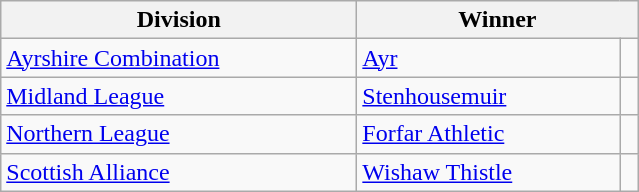<table class="wikitable">
<tr>
<th width=230>Division</th>
<th colspan= "2" width=180>Winner</th>
</tr>
<tr>
<td><a href='#'>Ayrshire Combination</a></td>
<td><a href='#'>Ayr</a></td>
<td></td>
</tr>
<tr>
<td><a href='#'>Midland League</a></td>
<td><a href='#'>Stenhousemuir</a></td>
<td></td>
</tr>
<tr>
<td><a href='#'>Northern League</a></td>
<td><a href='#'>Forfar Athletic</a></td>
<td></td>
</tr>
<tr>
<td><a href='#'>Scottish Alliance</a></td>
<td><a href='#'>Wishaw Thistle</a></td>
<td></td>
</tr>
</table>
